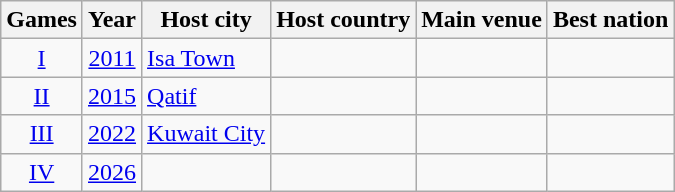<table class="wikitable">
<tr>
<th>Games</th>
<th>Year</th>
<th>Host city</th>
<th>Host country</th>
<th>Main venue</th>
<th>Best nation</th>
</tr>
<tr>
<td align=center><a href='#'>I</a></td>
<td align=center><a href='#'>2011</a></td>
<td><a href='#'>Isa Town</a></td>
<td></td>
<td></td>
<td></td>
</tr>
<tr>
<td align=center><a href='#'>II</a></td>
<td align=center><a href='#'>2015</a></td>
<td><a href='#'>Qatif</a></td>
<td></td>
<td></td>
<td></td>
</tr>
<tr>
<td align=center><a href='#'>III</a></td>
<td align=center><a href='#'>2022</a></td>
<td><a href='#'>Kuwait City</a></td>
<td></td>
<td></td>
<td></td>
</tr>
<tr>
<td align=center><a href='#'>IV</a></td>
<td align=center><a href='#'>2026</a></td>
<td></td>
<td></td>
<td></td>
<td></td>
</tr>
</table>
